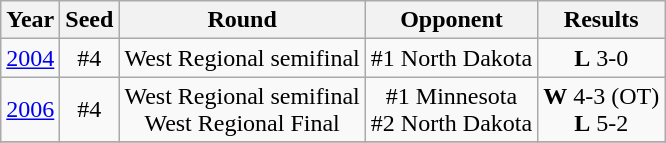<table class="wikitable" border="1">
<tr>
<th>Year</th>
<th>Seed</th>
<th>Round</th>
<th>Opponent</th>
<th>Results</th>
</tr>
<tr align="center">
<td><a href='#'>2004</a></td>
<td>#4</td>
<td>West Regional semifinal</td>
<td>#1 North Dakota</td>
<td><strong>L</strong> 3-0</td>
</tr>
<tr align="center">
<td><a href='#'>2006</a></td>
<td>#4</td>
<td>West Regional semifinal<br>West Regional Final</td>
<td>#1 Minnesota<br>#2 North Dakota</td>
<td><strong>W</strong> 4-3 (OT)<br><strong>L</strong> 5-2</td>
</tr>
<tr align="center">
</tr>
</table>
